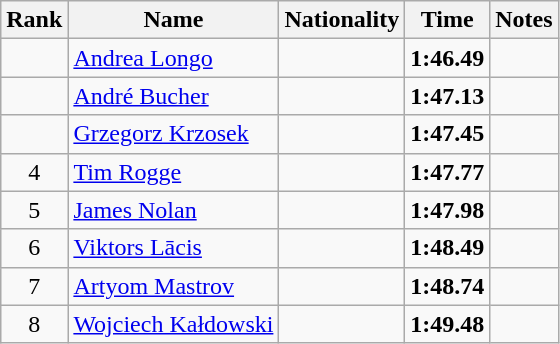<table class="wikitable sortable" style="text-align:center">
<tr>
<th>Rank</th>
<th>Name</th>
<th>Nationality</th>
<th>Time</th>
<th>Notes</th>
</tr>
<tr>
<td></td>
<td align=left><a href='#'>Andrea Longo</a></td>
<td align=left></td>
<td><strong>1:46.49</strong></td>
<td></td>
</tr>
<tr>
<td></td>
<td align=left><a href='#'>André Bucher</a></td>
<td align=left></td>
<td><strong>1:47.13</strong></td>
<td></td>
</tr>
<tr>
<td></td>
<td align=left><a href='#'>Grzegorz Krzosek</a></td>
<td align=left></td>
<td><strong>1:47.45</strong></td>
<td></td>
</tr>
<tr>
<td>4</td>
<td align=left><a href='#'>Tim Rogge</a></td>
<td align=left></td>
<td><strong>1:47.77</strong></td>
<td></td>
</tr>
<tr>
<td>5</td>
<td align=left><a href='#'>James Nolan</a></td>
<td align=left></td>
<td><strong>1:47.98</strong></td>
<td></td>
</tr>
<tr>
<td>6</td>
<td align=left><a href='#'>Viktors Lācis</a></td>
<td align=left></td>
<td><strong>1:48.49</strong></td>
<td></td>
</tr>
<tr>
<td>7</td>
<td align=left><a href='#'>Artyom Mastrov</a></td>
<td align=left></td>
<td><strong>1:48.74</strong></td>
<td></td>
</tr>
<tr>
<td>8</td>
<td align=left><a href='#'>Wojciech Kałdowski</a></td>
<td align=left></td>
<td><strong>1:49.48</strong></td>
<td></td>
</tr>
</table>
